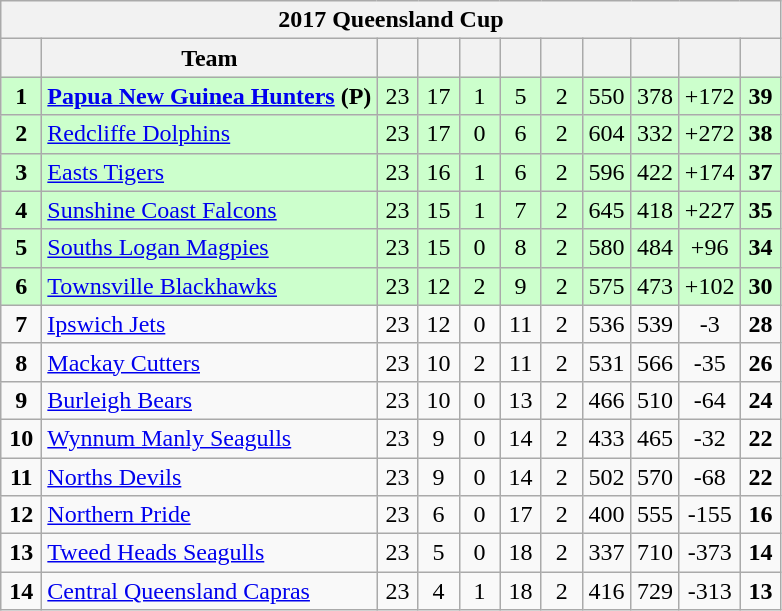<table class="wikitable" style="text-align:center;">
<tr>
<th colspan="11">2017 Queensland Cup</th>
</tr>
<tr>
<th width="20"></th>
<th>Team</th>
<th width="20"></th>
<th width="20"></th>
<th width="20"></th>
<th width="20"></th>
<th width="20"></th>
<th width="25"></th>
<th width="25"></th>
<th width="30"></th>
<th width="20"></th>
</tr>
<tr style="background: #ccffcc;">
<td><strong>1</strong></td>
<td style="text-align:left;"> <strong><a href='#'>Papua New Guinea Hunters</a> (P)</strong></td>
<td>23</td>
<td>17</td>
<td>1</td>
<td>5</td>
<td>2</td>
<td>550</td>
<td>378</td>
<td>+172</td>
<td><strong>39</strong></td>
</tr>
<tr style="background: #ccffcc;">
<td><strong>2</strong></td>
<td style="text-align:left;"> <a href='#'>Redcliffe Dolphins</a></td>
<td>23</td>
<td>17</td>
<td>0</td>
<td>6</td>
<td>2</td>
<td>604</td>
<td>332</td>
<td>+272</td>
<td><strong>38</strong></td>
</tr>
<tr style="background: #ccffcc;">
<td><strong>3</strong></td>
<td style="text-align:left;"> <a href='#'>Easts Tigers</a></td>
<td>23</td>
<td>16</td>
<td>1</td>
<td>6</td>
<td>2</td>
<td>596</td>
<td>422</td>
<td>+174</td>
<td><strong>37</strong></td>
</tr>
<tr style="background: #ccffcc;">
<td><strong>4</strong></td>
<td style="text-align:left;"> <a href='#'>Sunshine Coast Falcons</a></td>
<td>23</td>
<td>15</td>
<td>1</td>
<td>7</td>
<td>2</td>
<td>645</td>
<td>418</td>
<td>+227</td>
<td><strong>35</strong></td>
</tr>
<tr style="background: #ccffcc;">
<td><strong>5</strong></td>
<td style="text-align:left;"> <a href='#'>Souths Logan Magpies</a></td>
<td>23</td>
<td>15</td>
<td>0</td>
<td>8</td>
<td>2</td>
<td>580</td>
<td>484</td>
<td>+96</td>
<td><strong>34</strong></td>
</tr>
<tr style="background: #ccffcc;">
<td><strong>6</strong></td>
<td style="text-align:left;"> <a href='#'>Townsville Blackhawks</a></td>
<td>23</td>
<td>12</td>
<td>2</td>
<td>9</td>
<td>2</td>
<td>575</td>
<td>473</td>
<td>+102</td>
<td><strong>30</strong></td>
</tr>
<tr>
<td><strong>7</strong></td>
<td style="text-align:left;"> <a href='#'>Ipswich Jets</a></td>
<td>23</td>
<td>12</td>
<td>0</td>
<td>11</td>
<td>2</td>
<td>536</td>
<td>539</td>
<td>-3</td>
<td><strong>28</strong></td>
</tr>
<tr>
<td><strong>8</strong></td>
<td style="text-align:left;"> <a href='#'>Mackay Cutters</a></td>
<td>23</td>
<td>10</td>
<td>2</td>
<td>11</td>
<td>2</td>
<td>531</td>
<td>566</td>
<td>-35</td>
<td><strong>26</strong></td>
</tr>
<tr>
<td><strong>9</strong></td>
<td style="text-align:left;"> <a href='#'>Burleigh Bears</a></td>
<td>23</td>
<td>10</td>
<td>0</td>
<td>13</td>
<td>2</td>
<td>466</td>
<td>510</td>
<td>-64</td>
<td><strong>24</strong></td>
</tr>
<tr>
<td><strong>10</strong></td>
<td style="text-align:left;"> <a href='#'>Wynnum Manly Seagulls</a></td>
<td>23</td>
<td>9</td>
<td>0</td>
<td>14</td>
<td>2</td>
<td>433</td>
<td>465</td>
<td>-32</td>
<td><strong>22</strong></td>
</tr>
<tr>
<td><strong>11</strong></td>
<td style="text-align:left;"> <a href='#'>Norths Devils</a></td>
<td>23</td>
<td>9</td>
<td>0</td>
<td>14</td>
<td>2</td>
<td>502</td>
<td>570</td>
<td>-68</td>
<td><strong>22</strong></td>
</tr>
<tr>
<td><strong>12</strong></td>
<td style="text-align:left;"> <a href='#'>Northern Pride</a></td>
<td>23</td>
<td>6</td>
<td>0</td>
<td>17</td>
<td>2</td>
<td>400</td>
<td>555</td>
<td>-155</td>
<td><strong>16</strong></td>
</tr>
<tr>
<td><strong>13</strong></td>
<td style="text-align:left;"> <a href='#'>Tweed Heads Seagulls</a></td>
<td>23</td>
<td>5</td>
<td>0</td>
<td>18</td>
<td>2</td>
<td>337</td>
<td>710</td>
<td>-373</td>
<td><strong>14</strong></td>
</tr>
<tr>
<td><strong>14</strong></td>
<td style="text-align:left;"> <a href='#'>Central Queensland Capras</a></td>
<td>23</td>
<td>4</td>
<td>1</td>
<td>18</td>
<td>2</td>
<td>416</td>
<td>729</td>
<td>-313</td>
<td><strong>13</strong></td>
</tr>
</table>
